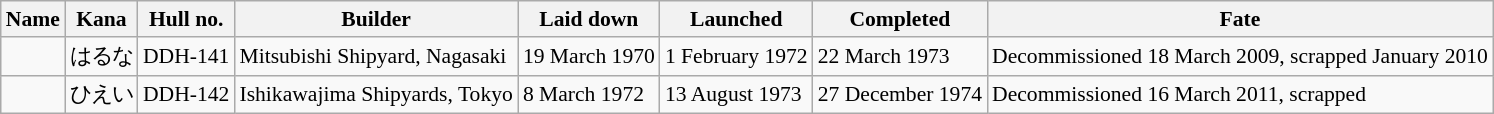<table class="wikitable" style="font-size:90%;">
<tr>
<th>Name</th>
<th>Kana</th>
<th>Hull no.</th>
<th>Builder</th>
<th>Laid down</th>
<th>Launched</th>
<th>Completed</th>
<th>Fate</th>
</tr>
<tr>
<td></td>
<td>はるな</td>
<td>DDH-141</td>
<td>Mitsubishi Shipyard, Nagasaki</td>
<td>19 March 1970</td>
<td>1 February 1972</td>
<td>22 March 1973</td>
<td>Decommissioned 18 March 2009, scrapped January 2010</td>
</tr>
<tr>
<td></td>
<td>ひえい</td>
<td>DDH-142</td>
<td>Ishikawajima Shipyards, Tokyo</td>
<td>8 March 1972</td>
<td>13 August 1973</td>
<td>27 December 1974</td>
<td>Decommissioned 16 March 2011, scrapped</td>
</tr>
</table>
